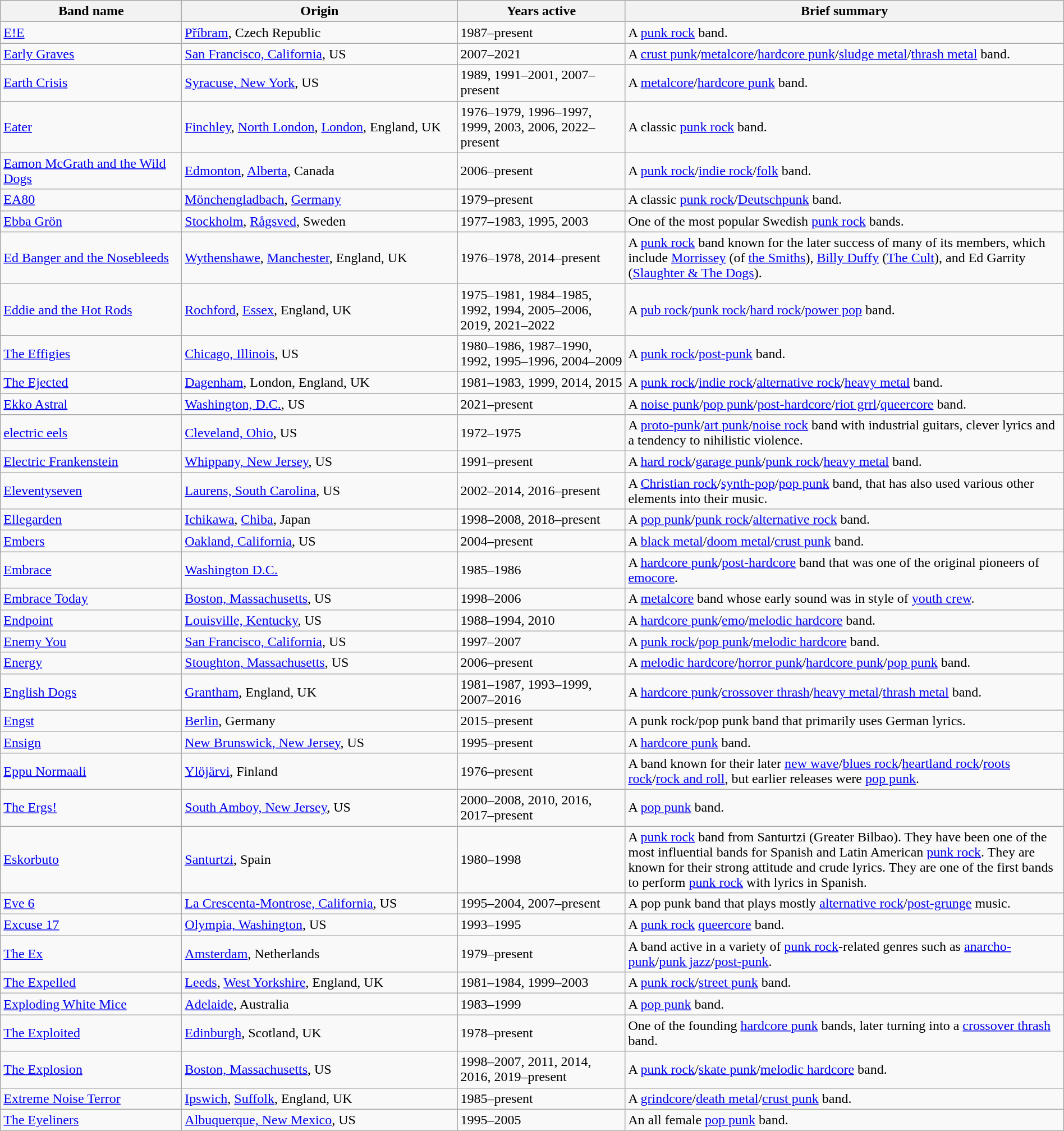<table class="wikitable" style=" width:100%;">
<tr>
<th style="width:13em">Band name</th>
<th style="width:20em">Origin</th>
<th style="width:12em">Years active</th>
<th>Brief summary</th>
</tr>
<tr>
<td><a href='#'>E!E</a></td>
<td><a href='#'>Příbram</a>, Czech Republic</td>
<td>1987–present</td>
<td>A <a href='#'>punk rock</a> band.</td>
</tr>
<tr>
<td><a href='#'>Early Graves</a></td>
<td><a href='#'>San Francisco, California</a>, US</td>
<td>2007–2021</td>
<td>A <a href='#'>crust punk</a>/<a href='#'>metalcore</a>/<a href='#'>hardcore punk</a>/<a href='#'>sludge metal</a>/<a href='#'>thrash metal</a> band.</td>
</tr>
<tr>
<td><a href='#'>Earth Crisis</a></td>
<td><a href='#'>Syracuse, New York</a>, US</td>
<td>1989, 1991–2001, 2007–present</td>
<td>A <a href='#'>metalcore</a>/<a href='#'>hardcore punk</a> band.</td>
</tr>
<tr>
<td><a href='#'>Eater</a></td>
<td><a href='#'>Finchley</a>, <a href='#'>North London</a>, <a href='#'>London</a>, England, UK</td>
<td>1976–1979, 1996–1997, 1999, 2003, 2006, 2022–present</td>
<td>A classic <a href='#'>punk rock</a> band.</td>
</tr>
<tr>
<td><a href='#'>Eamon McGrath and the Wild Dogs</a></td>
<td><a href='#'>Edmonton</a>, <a href='#'>Alberta</a>, Canada</td>
<td>2006–present</td>
<td>A <a href='#'>punk rock</a>/<a href='#'>indie rock</a>/<a href='#'>folk</a> band.</td>
</tr>
<tr>
<td><a href='#'>EA80</a></td>
<td><a href='#'>Mönchengladbach</a>, <a href='#'>Germany</a></td>
<td>1979–present</td>
<td>A classic <a href='#'>punk rock</a>/<a href='#'>Deutschpunk</a> band.</td>
</tr>
<tr>
<td><a href='#'>Ebba Grön</a></td>
<td><a href='#'>Stockholm</a>, <a href='#'>Rågsved</a>, Sweden</td>
<td>1977–1983, 1995, 2003</td>
<td>One of the most popular Swedish <a href='#'>punk rock</a> bands.</td>
</tr>
<tr>
<td><a href='#'>Ed Banger and the Nosebleeds</a></td>
<td><a href='#'>Wythenshawe</a>, <a href='#'>Manchester</a>, England, UK</td>
<td>1976–1978, 2014–present</td>
<td>A <a href='#'>punk rock</a> band known for the later success of many of its members, which include <a href='#'>Morrissey</a> (of <a href='#'>the Smiths</a>), <a href='#'>Billy Duffy</a> (<a href='#'>The Cult</a>), and Ed Garrity (<a href='#'>Slaughter & The Dogs</a>).</td>
</tr>
<tr>
<td><a href='#'>Eddie and the Hot Rods</a></td>
<td><a href='#'>Rochford</a>, <a href='#'>Essex</a>, England, UK</td>
<td>1975–1981, 1984–1985, 1992, 1994, 2005–2006, 2019, 2021–2022</td>
<td>A <a href='#'>pub rock</a>/<a href='#'>punk rock</a>/<a href='#'>hard rock</a>/<a href='#'>power pop</a> band.</td>
</tr>
<tr>
<td><a href='#'>The Effigies</a></td>
<td><a href='#'>Chicago, Illinois</a>, US</td>
<td>1980–1986, 1987–1990, 1992, 1995–1996, 2004–2009</td>
<td>A <a href='#'>punk rock</a>/<a href='#'>post-punk</a> band.</td>
</tr>
<tr>
<td><a href='#'>The Ejected</a></td>
<td><a href='#'>Dagenham</a>, London, England, UK</td>
<td>1981–1983, 1999, 2014, 2015</td>
<td>A <a href='#'>punk rock</a>/<a href='#'>indie rock</a>/<a href='#'>alternative rock</a>/<a href='#'>heavy metal</a> band.</td>
</tr>
<tr>
<td><a href='#'>Ekko Astral</a></td>
<td><a href='#'>Washington, D.C.</a>, US</td>
<td>2021–present</td>
<td>A <a href='#'>noise punk</a>/<a href='#'>pop punk</a>/<a href='#'>post-hardcore</a>/<a href='#'>riot grrl</a>/<a href='#'>queercore</a> band.</td>
</tr>
<tr>
<td><a href='#'>electric eels</a></td>
<td><a href='#'>Cleveland, Ohio</a>, US</td>
<td>1972–1975</td>
<td>A <a href='#'>proto-punk</a>/<a href='#'>art punk</a>/<a href='#'>noise rock</a> band with industrial guitars, clever lyrics and a tendency to nihilistic violence.</td>
</tr>
<tr>
<td><a href='#'>Electric Frankenstein</a></td>
<td><a href='#'>Whippany, New Jersey</a>, US</td>
<td>1991–present</td>
<td>A <a href='#'>hard rock</a>/<a href='#'>garage punk</a>/<a href='#'>punk rock</a>/<a href='#'>heavy metal</a> band.</td>
</tr>
<tr>
<td><a href='#'>Eleventyseven</a></td>
<td><a href='#'>Laurens, South Carolina</a>, US</td>
<td>2002–2014, 2016–present</td>
<td>A <a href='#'>Christian rock</a>/<a href='#'>synth-pop</a>/<a href='#'>pop punk</a> band, that has also used various other elements into their music.</td>
</tr>
<tr>
<td><a href='#'>Ellegarden</a></td>
<td><a href='#'>Ichikawa</a>, <a href='#'>Chiba</a>, Japan</td>
<td>1998–2008, 2018–present</td>
<td>A <a href='#'>pop punk</a>/<a href='#'>punk rock</a>/<a href='#'>alternative rock</a> band.</td>
</tr>
<tr>
<td><a href='#'>Embers</a></td>
<td><a href='#'>Oakland, California</a>, US</td>
<td>2004–present</td>
<td>A <a href='#'>black metal</a>/<a href='#'>doom metal</a>/<a href='#'>crust punk</a> band.</td>
</tr>
<tr>
<td><a href='#'>Embrace</a></td>
<td><a href='#'>Washington D.C.</a></td>
<td>1985–1986</td>
<td>A <a href='#'>hardcore punk</a>/<a href='#'>post-hardcore</a> band that was one of the original pioneers of <a href='#'>emocore</a>.</td>
</tr>
<tr>
<td><a href='#'>Embrace Today</a></td>
<td><a href='#'>Boston, Massachusetts</a>, US</td>
<td>1998–2006</td>
<td>A <a href='#'>metalcore</a> band whose early sound was in style of <a href='#'>youth crew</a>.</td>
</tr>
<tr>
<td><a href='#'>Endpoint</a></td>
<td><a href='#'>Louisville, Kentucky</a>, US</td>
<td>1988–1994, 2010</td>
<td>A <a href='#'>hardcore punk</a>/<a href='#'>emo</a>/<a href='#'>melodic hardcore</a> band.</td>
</tr>
<tr>
<td><a href='#'>Enemy You</a></td>
<td><a href='#'>San Francisco, California</a>, US</td>
<td>1997–2007</td>
<td>A <a href='#'>punk rock</a>/<a href='#'>pop punk</a>/<a href='#'>melodic hardcore</a> band.</td>
</tr>
<tr>
<td><a href='#'>Energy</a></td>
<td><a href='#'>Stoughton, Massachusetts</a>, US</td>
<td>2006–present</td>
<td>A <a href='#'>melodic hardcore</a>/<a href='#'>horror punk</a>/<a href='#'>hardcore punk</a>/<a href='#'>pop punk</a> band.</td>
</tr>
<tr>
<td><a href='#'>English Dogs</a></td>
<td><a href='#'>Grantham</a>, England, UK</td>
<td>1981–1987, 1993–1999, 2007–2016</td>
<td>A <a href='#'>hardcore punk</a>/<a href='#'>crossover thrash</a>/<a href='#'>heavy metal</a>/<a href='#'>thrash metal</a> band.</td>
</tr>
<tr>
<td><a href='#'>Engst</a></td>
<td><a href='#'>Berlin</a>, Germany</td>
<td>2015–present</td>
<td>A punk rock/pop punk band that primarily uses German lyrics.</td>
</tr>
<tr>
<td><a href='#'>Ensign</a></td>
<td><a href='#'>New Brunswick, New Jersey</a>, US</td>
<td>1995–present</td>
<td>A <a href='#'>hardcore punk</a> band.</td>
</tr>
<tr>
<td><a href='#'>Eppu Normaali</a></td>
<td><a href='#'>Ylöjärvi</a>, Finland</td>
<td>1976–present</td>
<td>A band known for their later <a href='#'>new wave</a>/<a href='#'>blues rock</a>/<a href='#'>heartland rock</a>/<a href='#'>roots rock</a>/<a href='#'>rock and roll</a>, but earlier releases were <a href='#'>pop punk</a>.</td>
</tr>
<tr>
<td><a href='#'>The Ergs!</a></td>
<td><a href='#'>South Amboy, New Jersey</a>, US</td>
<td>2000–2008, 2010, 2016, 2017–present</td>
<td>A <a href='#'>pop punk</a> band.</td>
</tr>
<tr>
<td><a href='#'>Eskorbuto</a></td>
<td><a href='#'>Santurtzi</a>, Spain</td>
<td>1980–1998</td>
<td>A <a href='#'>punk rock</a> band from Santurtzi (Greater Bilbao). They have been one of the most influential bands for Spanish and Latin American <a href='#'>punk rock</a>. They are known for their strong attitude and crude lyrics. They are one of the first bands to perform <a href='#'>punk rock</a> with lyrics in Spanish.</td>
</tr>
<tr>
<td><a href='#'>Eve 6</a></td>
<td><a href='#'>La Crescenta-Montrose, California</a>, US</td>
<td>1995–2004, 2007–present</td>
<td>A pop punk band that plays mostly <a href='#'>alternative rock</a>/<a href='#'>post-grunge</a> music.</td>
</tr>
<tr>
<td><a href='#'>Excuse 17</a></td>
<td><a href='#'>Olympia, Washington</a>, US</td>
<td>1993–1995</td>
<td>A <a href='#'>punk rock</a> <a href='#'>queercore</a> band.</td>
</tr>
<tr>
<td><a href='#'>The Ex</a></td>
<td><a href='#'>Amsterdam</a>, Netherlands</td>
<td>1979–present</td>
<td>A band active in a variety of <a href='#'>punk rock</a>-related genres such as <a href='#'>anarcho-punk</a>/<a href='#'>punk jazz</a>/<a href='#'>post-punk</a>.</td>
</tr>
<tr>
<td><a href='#'>The Expelled</a></td>
<td><a href='#'>Leeds</a>, <a href='#'>West Yorkshire</a>, England, UK</td>
<td>1981–1984, 1999–2003</td>
<td>A <a href='#'>punk rock</a>/<a href='#'>street punk</a> band.</td>
</tr>
<tr>
<td><a href='#'>Exploding White Mice</a></td>
<td><a href='#'>Adelaide</a>, Australia</td>
<td>1983–1999</td>
<td>A <a href='#'>pop punk</a> band.</td>
</tr>
<tr>
<td><a href='#'>The Exploited</a></td>
<td><a href='#'>Edinburgh</a>, Scotland, UK</td>
<td>1978–present</td>
<td>One of the founding <a href='#'>hardcore punk</a> bands, later turning into a <a href='#'>crossover thrash</a> band.</td>
</tr>
<tr>
<td><a href='#'>The Explosion</a></td>
<td><a href='#'>Boston, Massachusetts</a>, US</td>
<td>1998–2007, 2011, 2014, 2016, 2019–present</td>
<td>A <a href='#'>punk rock</a>/<a href='#'>skate punk</a>/<a href='#'>melodic hardcore</a> band.</td>
</tr>
<tr>
<td><a href='#'>Extreme Noise Terror</a></td>
<td><a href='#'>Ipswich</a>, <a href='#'>Suffolk</a>, England, UK</td>
<td>1985–present</td>
<td>A <a href='#'>grindcore</a>/<a href='#'>death metal</a>/<a href='#'>crust punk</a> band.</td>
</tr>
<tr>
<td><a href='#'>The Eyeliners</a></td>
<td><a href='#'>Albuquerque, New Mexico</a>, US</td>
<td>1995–2005</td>
<td>An all female <a href='#'>pop punk</a> band.</td>
</tr>
</table>
